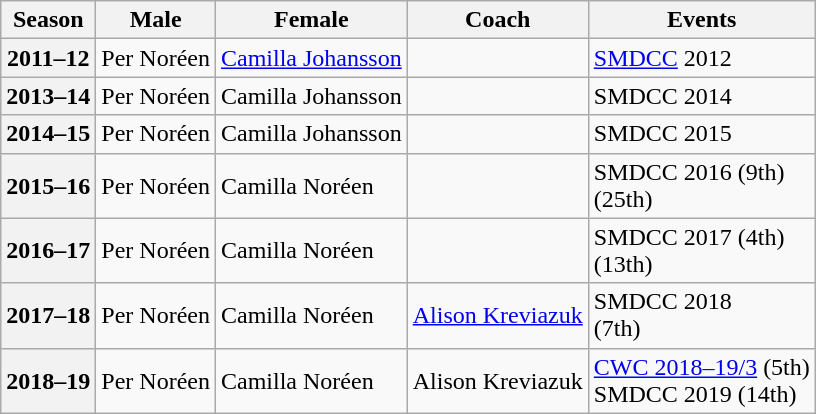<table class="wikitable">
<tr>
<th scope="col">Season</th>
<th scope="col">Male</th>
<th scope="col">Female</th>
<th scope="col">Coach</th>
<th scope="col">Events</th>
</tr>
<tr>
<th scope="row">2011–12</th>
<td>Per Noréen</td>
<td><a href='#'>Camilla Johansson</a></td>
<td></td>
<td><a href='#'>SMDCC</a> 2012 <br> </td>
</tr>
<tr>
<th scope="row">2013–14</th>
<td>Per Noréen</td>
<td>Camilla Johansson</td>
<td></td>
<td>SMDCC 2014 <br> </td>
</tr>
<tr>
<th scope="row">2014–15</th>
<td>Per Noréen</td>
<td>Camilla Johansson</td>
<td></td>
<td>SMDCC 2015 <br> </td>
</tr>
<tr>
<th scope="row">2015–16</th>
<td>Per Noréen</td>
<td>Camilla Noréen</td>
<td></td>
<td>SMDCC 2016 (9th)<br> (25th)</td>
</tr>
<tr>
<th scope="row">2016–17</th>
<td>Per Noréen</td>
<td>Camilla Noréen</td>
<td></td>
<td>SMDCC 2017 (4th)<br> (13th)</td>
</tr>
<tr>
<th scope="row">2017–18</th>
<td>Per Noréen</td>
<td>Camilla Noréen</td>
<td><a href='#'>Alison Kreviazuk</a></td>
<td>SMDCC 2018 <br> (7th)</td>
</tr>
<tr>
<th scope="row">2018–19</th>
<td>Per Noréen</td>
<td>Camilla Noréen</td>
<td>Alison Kreviazuk</td>
<td><a href='#'>CWC 2018–19/3</a> (5th)<br>SMDCC 2019 (14th)</td>
</tr>
</table>
